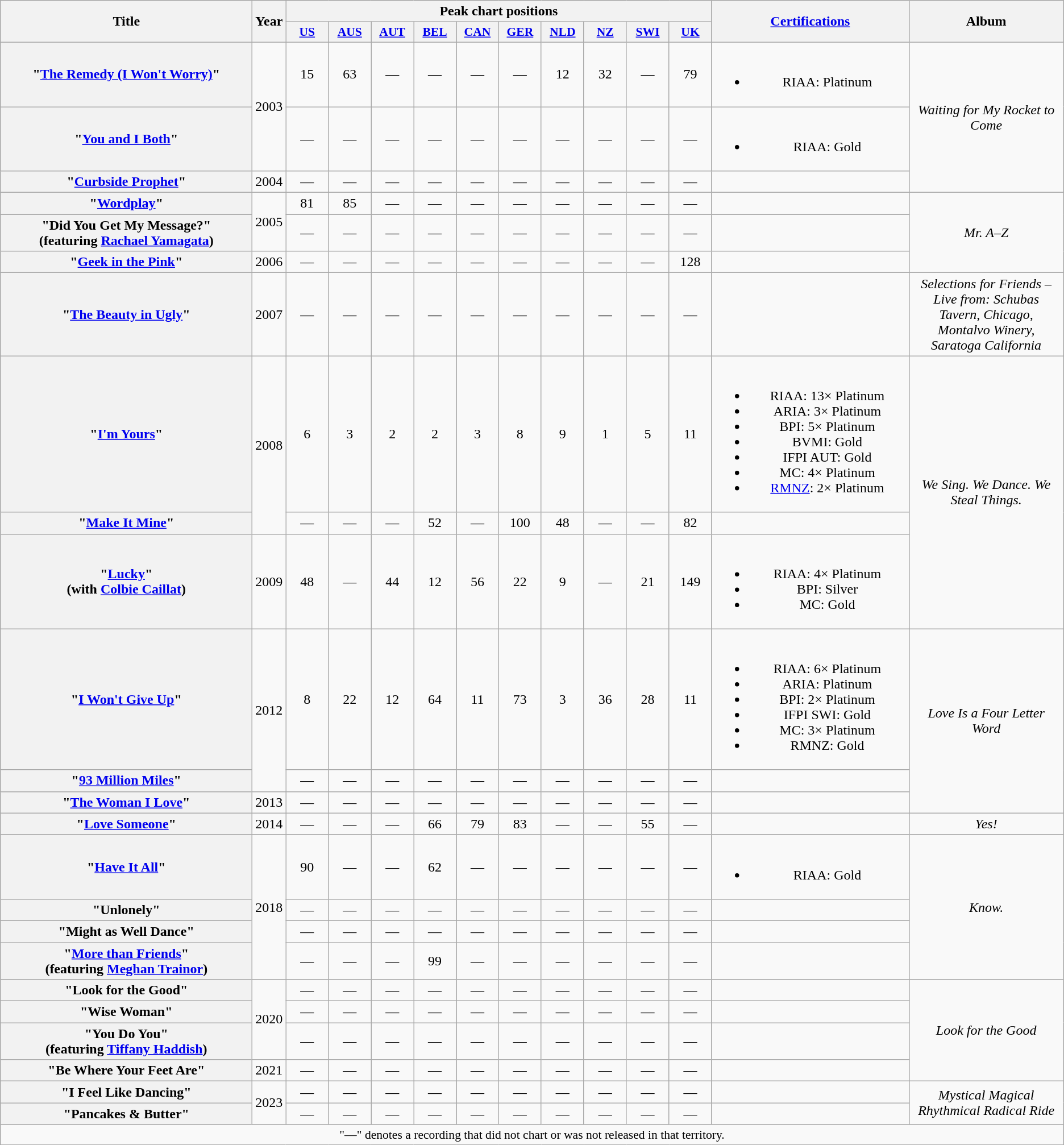<table class="wikitable plainrowheaders" style="text-align:center;" border="1">
<tr>
<th scope="col" rowspan="2" style="width:18em;">Title</th>
<th scope="col" rowspan="2">Year</th>
<th scope="col" colspan="10">Peak chart positions</th>
<th scope="col" rowspan="2" style="width:14em;"><a href='#'>Certifications</a></th>
<th scope="col" rowspan="2">Album</th>
</tr>
<tr>
<th scope="col" style="width:3em;font-size:90%;"><a href='#'>US</a><br></th>
<th scope="col" style="width:3em;font-size:90%;"><a href='#'>AUS</a><br></th>
<th scope="col" style="width:3em;font-size:90%;"><a href='#'>AUT</a><br></th>
<th scope="col" style="width:3em;font-size:90%;"><a href='#'>BEL</a><br></th>
<th scope="col" style="width:3em;font-size:90%;"><a href='#'>CAN</a><br></th>
<th scope="col" style="width:3em;font-size:90%;"><a href='#'>GER</a><br></th>
<th scope="col" style="width:3em;font-size:90%;"><a href='#'>NLD</a><br></th>
<th scope="col" style="width:3em;font-size:90%;"><a href='#'>NZ</a><br></th>
<th scope="col" style="width:3em;font-size:90%;"><a href='#'>SWI</a><br></th>
<th scope="col" style="width:3em;font-size:90%;"><a href='#'>UK</a><br></th>
</tr>
<tr>
<th scope="row">"<a href='#'>The Remedy (I Won't Worry)</a>"</th>
<td rowspan="2">2003</td>
<td>15</td>
<td>63</td>
<td>—</td>
<td>—</td>
<td>—</td>
<td>—</td>
<td>12</td>
<td>32</td>
<td>—</td>
<td>79</td>
<td><br><ul><li>RIAA: Platinum</li></ul></td>
<td rowspan="3"><em>Waiting for My Rocket to Come</em></td>
</tr>
<tr>
<th scope="row">"<a href='#'>You and I Both</a>"</th>
<td>—</td>
<td>—</td>
<td>—</td>
<td>—</td>
<td>—</td>
<td>—</td>
<td>—</td>
<td>—</td>
<td>—</td>
<td>—</td>
<td><br><ul><li>RIAA: Gold</li></ul></td>
</tr>
<tr>
<th scope="row">"<a href='#'>Curbside Prophet</a>"</th>
<td>2004</td>
<td>—</td>
<td>—</td>
<td>—</td>
<td>—</td>
<td>—</td>
<td>—</td>
<td>—</td>
<td>—</td>
<td>—</td>
<td>—</td>
<td></td>
</tr>
<tr>
<th scope="row">"<a href='#'>Wordplay</a>"</th>
<td rowspan="2">2005</td>
<td>81</td>
<td>85</td>
<td>—</td>
<td>—</td>
<td>—</td>
<td>—</td>
<td>—</td>
<td>—</td>
<td>—</td>
<td>—</td>
<td></td>
<td rowspan="3"><em>Mr. A–Z</em></td>
</tr>
<tr>
<th scope="row">"Did You Get My Message?"<br><span>(featuring <a href='#'>Rachael Yamagata</a>)</span></th>
<td>—</td>
<td>—</td>
<td>—</td>
<td>—</td>
<td>—</td>
<td>—</td>
<td>—</td>
<td>—</td>
<td>—</td>
<td>—</td>
<td></td>
</tr>
<tr>
<th scope="row">"<a href='#'>Geek in the Pink</a>"</th>
<td>2006</td>
<td>—</td>
<td>—</td>
<td>—</td>
<td>—</td>
<td>—</td>
<td>—</td>
<td>—</td>
<td>—</td>
<td>—</td>
<td>128</td>
<td></td>
</tr>
<tr>
<th scope="row">"<a href='#'>The Beauty in Ugly</a>"</th>
<td>2007</td>
<td>—</td>
<td>—</td>
<td>—</td>
<td>—</td>
<td>—</td>
<td>—</td>
<td>—</td>
<td>—</td>
<td>—</td>
<td>—</td>
<td></td>
<td><em>Selections for Friends – Live from: Schubas Tavern, Chicago, Montalvo Winery, Saratoga California</em></td>
</tr>
<tr>
<th scope="row">"<a href='#'>I'm Yours</a>"</th>
<td rowspan="2">2008</td>
<td>6</td>
<td>3</td>
<td>2</td>
<td>2</td>
<td>3</td>
<td>8</td>
<td>9</td>
<td>1</td>
<td>5</td>
<td>11</td>
<td><br><ul><li>RIAA: 13× Platinum</li><li>ARIA: 3× Platinum</li><li>BPI: 5× Platinum</li><li>BVMI: Gold</li><li>IFPI AUT: Gold</li><li>MC: 4× Platinum</li><li><a href='#'>RMNZ</a>: 2× Platinum</li></ul></td>
<td rowspan="3"><em>We Sing. We Dance. We Steal Things.</em></td>
</tr>
<tr>
<th scope="row">"<a href='#'>Make It Mine</a>"</th>
<td>—</td>
<td>—</td>
<td>—</td>
<td>52</td>
<td>—</td>
<td>100</td>
<td>48</td>
<td>—</td>
<td>—</td>
<td>82</td>
<td></td>
</tr>
<tr>
<th scope="row">"<a href='#'>Lucky</a>"<br><span>(with <a href='#'>Colbie Caillat</a>)</span></th>
<td>2009</td>
<td>48</td>
<td>—</td>
<td>44</td>
<td>12</td>
<td>56</td>
<td>22</td>
<td>9</td>
<td>—</td>
<td>21</td>
<td>149</td>
<td><br><ul><li>RIAA: 4× Platinum</li><li>BPI: Silver</li><li>MC: Gold</li></ul></td>
</tr>
<tr>
<th scope="row">"<a href='#'>I Won't Give Up</a>"</th>
<td rowspan="2">2012</td>
<td>8</td>
<td>22</td>
<td>12</td>
<td>64</td>
<td>11</td>
<td>73</td>
<td>3</td>
<td>36</td>
<td>28</td>
<td>11</td>
<td><br><ul><li>RIAA: 6× Platinum</li><li>ARIA: Platinum</li><li>BPI: 2× Platinum</li><li>IFPI SWI: Gold</li><li>MC: 3× Platinum</li><li>RMNZ: Gold</li></ul></td>
<td rowspan="3"><em>Love Is a Four Letter Word</em></td>
</tr>
<tr>
<th scope="row">"<a href='#'>93 Million Miles</a>"</th>
<td>—</td>
<td>—</td>
<td>—</td>
<td>—</td>
<td>—</td>
<td>—</td>
<td>—</td>
<td>—</td>
<td>—</td>
<td>—</td>
<td></td>
</tr>
<tr>
<th scope="row">"<a href='#'>The Woman I Love</a>"</th>
<td>2013</td>
<td>—</td>
<td>—</td>
<td>—</td>
<td>—</td>
<td>—</td>
<td>—</td>
<td>—</td>
<td>—</td>
<td>—</td>
<td>—</td>
<td></td>
</tr>
<tr>
<th scope="row">"<a href='#'>Love Someone</a>"</th>
<td>2014</td>
<td>—</td>
<td>—</td>
<td>—</td>
<td>66</td>
<td>79</td>
<td>83</td>
<td>—</td>
<td>—</td>
<td>55</td>
<td>—</td>
<td></td>
<td><em>Yes!</em></td>
</tr>
<tr>
<th scope="row">"<a href='#'>Have It All</a>"</th>
<td rowspan="4">2018</td>
<td>90</td>
<td>—</td>
<td>—</td>
<td>62</td>
<td>—</td>
<td>—</td>
<td>—</td>
<td>—</td>
<td>—</td>
<td>—</td>
<td><br><ul><li>RIAA: Gold</li></ul></td>
<td rowspan="4"><em>Know.</em></td>
</tr>
<tr>
<th scope="row">"Unlonely"</th>
<td>—</td>
<td>—</td>
<td>—</td>
<td>—</td>
<td>—</td>
<td>—</td>
<td>—</td>
<td>—</td>
<td>—</td>
<td>—</td>
<td></td>
</tr>
<tr>
<th scope="row">"Might as Well Dance"</th>
<td>—</td>
<td>—</td>
<td>—</td>
<td>—</td>
<td>—</td>
<td>—</td>
<td>—</td>
<td>—</td>
<td>—</td>
<td>—</td>
<td></td>
</tr>
<tr>
<th scope="row">"<a href='#'>More than Friends</a>"<br><span>(featuring <a href='#'>Meghan Trainor</a>)</span></th>
<td>—</td>
<td>—</td>
<td>—</td>
<td>99</td>
<td>—</td>
<td>—</td>
<td>—</td>
<td>—</td>
<td>—</td>
<td>—</td>
<td></td>
</tr>
<tr>
<th scope="row">"Look for the Good"</th>
<td rowspan="3">2020</td>
<td>—</td>
<td>—</td>
<td>—</td>
<td>—</td>
<td>—</td>
<td>—</td>
<td>—</td>
<td>—</td>
<td>—</td>
<td>—</td>
<td></td>
<td rowspan="4"><em>Look for the Good</em></td>
</tr>
<tr>
<th scope="row">"Wise Woman"</th>
<td>—</td>
<td>—</td>
<td>—</td>
<td>—</td>
<td>—</td>
<td>—</td>
<td>—</td>
<td>—</td>
<td>—</td>
<td>—</td>
<td></td>
</tr>
<tr>
<th scope="row">"You Do You"<br><span>(featuring <a href='#'>Tiffany Haddish</a>)</span></th>
<td>—</td>
<td>—</td>
<td>—</td>
<td>—</td>
<td>—</td>
<td>—</td>
<td>—</td>
<td>—</td>
<td>—</td>
<td>—</td>
<td></td>
</tr>
<tr>
<th scope="row">"Be Where Your Feet Are"</th>
<td>2021</td>
<td>—</td>
<td>—</td>
<td>—</td>
<td>—</td>
<td>—</td>
<td>—</td>
<td>—</td>
<td>—</td>
<td>—</td>
<td>—</td>
<td></td>
</tr>
<tr>
<th scope="row">"I Feel Like Dancing"</th>
<td rowspan="2">2023</td>
<td>—</td>
<td>—</td>
<td>—</td>
<td>—</td>
<td>—</td>
<td>—</td>
<td>—</td>
<td>—</td>
<td>—</td>
<td>—</td>
<td></td>
<td rowspan="2"><em>Mystical Magical Rhythmical Radical Ride</em></td>
</tr>
<tr>
<th scope="row">"Pancakes & Butter"</th>
<td>—</td>
<td>—</td>
<td>—</td>
<td>—</td>
<td>—</td>
<td>—</td>
<td>—</td>
<td>—</td>
<td>—</td>
<td>—</td>
<td></td>
</tr>
<tr>
<td colspan="14" style="font-size:90%">"—" denotes a recording that did not chart or was not released in that territory.</td>
</tr>
</table>
